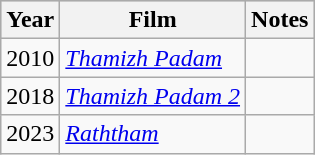<table class="wikitable">
<tr style="background:#ccc; text-align:center;">
<th>Year</th>
<th>Film</th>
<th>Notes</th>
</tr>
<tr>
<td>2010</td>
<td><em><a href='#'>Thamizh Padam</a></em></td>
<td></td>
</tr>
<tr>
<td>2018</td>
<td><em><a href='#'>Thamizh Padam 2</a></em></td>
<td></td>
</tr>
<tr>
<td>2023</td>
<td><em><a href='#'>Raththam</a></em></td>
<td></td>
</tr>
</table>
